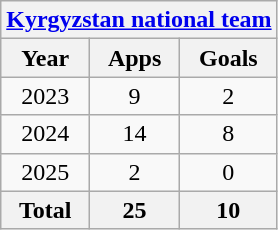<table class="wikitable" style="text-align:center">
<tr>
<th colspan=4><a href='#'>Kyrgyzstan national team</a></th>
</tr>
<tr>
<th>Year</th>
<th>Apps</th>
<th>Goals</th>
</tr>
<tr>
<td>2023</td>
<td>9</td>
<td>2</td>
</tr>
<tr>
<td>2024</td>
<td>14</td>
<td>8</td>
</tr>
<tr>
<td>2025</td>
<td>2</td>
<td>0</td>
</tr>
<tr>
<th>Total</th>
<th>25</th>
<th>10</th>
</tr>
</table>
